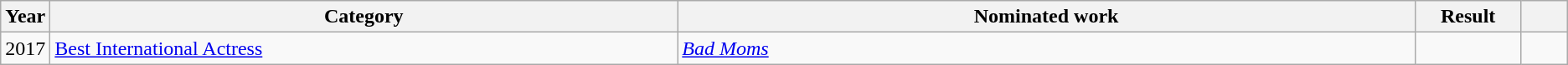<table class="wikitable sortable">
<tr>
<th scope="col" style="width:1em;">Year</th>
<th scope="col" style="width:33em;">Category</th>
<th scope="col" style="width:39em;">Nominated work</th>
<th scope="col" style="width:5em;">Result</th>
<th scope="col" style="width:2em;" class="unsortable"></th>
</tr>
<tr>
<td>2017</td>
<td><a href='#'>Best International Actress</a></td>
<td><em><a href='#'>Bad Moms</a></em></td>
<td></td>
<td style="text-align:center;"></td>
</tr>
</table>
